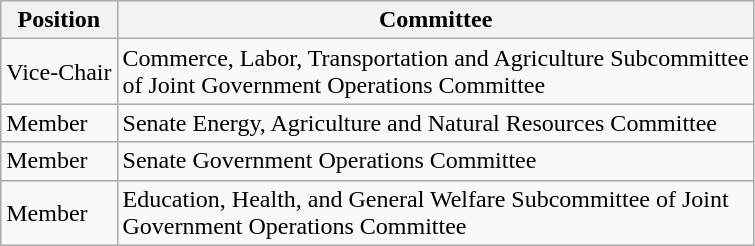<table class="wikitable">
<tr>
<th>Position</th>
<th>Committee</th>
</tr>
<tr>
<td>Vice-Chair</td>
<td>Commerce, Labor, Transportation and Agriculture Subcommittee<br>of Joint Government Operations Committee</td>
</tr>
<tr>
<td>Member</td>
<td>Senate Energy, Agriculture and Natural Resources Committee</td>
</tr>
<tr>
<td>Member</td>
<td>Senate Government Operations Committee</td>
</tr>
<tr>
<td>Member</td>
<td>Education, Health, and General Welfare Subcommittee of Joint<br>Government Operations Committee</td>
</tr>
</table>
